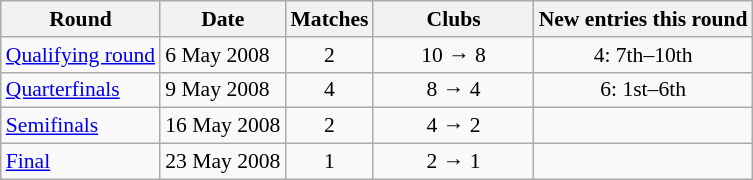<table class="wikitable" style="font-size:90%;">
<tr>
<th>Round</th>
<th>Date</th>
<th>Matches</th>
<th width=100>Clubs</th>
<th>New entries this round</th>
</tr>
<tr>
<td><a href='#'>Qualifying round</a></td>
<td>6 May 2008</td>
<td align=center>2</td>
<td align=center>10 → 8</td>
<td align=center>4: 7th–10th</td>
</tr>
<tr>
<td><a href='#'>Quarterfinals</a></td>
<td>9 May 2008</td>
<td align=center>4</td>
<td align=center>8 → 4</td>
<td align=center>6: 1st–6th</td>
</tr>
<tr>
<td><a href='#'>Semifinals</a></td>
<td>16 May 2008</td>
<td align=center>2</td>
<td align=center>4 → 2</td>
<td></td>
</tr>
<tr>
<td><a href='#'>Final</a></td>
<td>23 May 2008</td>
<td align=center>1</td>
<td align=center>2 → 1</td>
<td></td>
</tr>
</table>
